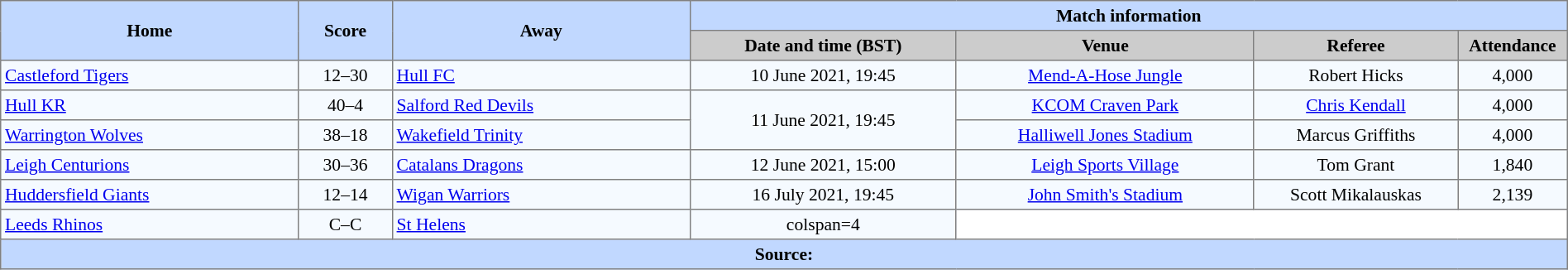<table border=1 style="border-collapse:collapse; font-size:90%; text-align:center;" cellpadding=3 cellspacing=0 width=100%>
<tr style="background:#C1D8ff;">
<th scope="col" rowspan=2 width=19%>Home</th>
<th scope="col" rowspan=2 width=6%>Score</th>
<th scope="col" rowspan=2 width=19%>Away</th>
<th colspan=4>Match information</th>
</tr>
<tr style="background:#CCCCCC;">
<th scope="col" width=17%>Date and time (BST)</th>
<th scope="col" width=19%>Venue</th>
<th scope="col" width=13%>Referee</th>
<th scope="col" width=7%>Attendance</th>
</tr>
<tr style="background:#F5FAFF;">
<td style="text-align:left;"> <a href='#'>Castleford Tigers</a></td>
<td>12–30</td>
<td style="text-align:left;"> <a href='#'>Hull FC</a></td>
<td>10 June 2021, 19:45</td>
<td><a href='#'>Mend-A-Hose Jungle</a></td>
<td>Robert Hicks</td>
<td>4,000</td>
</tr>
<tr style="background:#F5FAFF;">
<td style="text-align:left;"> <a href='#'>Hull KR</a></td>
<td>40–4</td>
<td style="text-align:left;"> <a href='#'>Salford Red Devils</a></td>
<td rowspan=2>11 June 2021, 19:45</td>
<td><a href='#'>KCOM Craven Park</a></td>
<td><a href='#'>Chris Kendall</a></td>
<td>4,000</td>
</tr>
<tr style="background:#F5FAFF;">
<td style="text-align:left;"> <a href='#'>Warrington Wolves</a></td>
<td>38–18</td>
<td style="text-align:left;"> <a href='#'>Wakefield Trinity</a></td>
<td><a href='#'>Halliwell Jones Stadium</a></td>
<td>Marcus Griffiths</td>
<td>4,000</td>
</tr>
<tr style="background:#F5FAFF;">
<td style="text-align:left;"> <a href='#'>Leigh Centurions</a></td>
<td>30–36</td>
<td style="text-align:left;"> <a href='#'>Catalans Dragons</a></td>
<td>12 June 2021, 15:00</td>
<td><a href='#'>Leigh Sports Village</a></td>
<td>Tom Grant</td>
<td>1,840</td>
</tr>
<tr style="background:#F5FAFF;">
<td style="text-align:left;"> <a href='#'>Huddersfield Giants</a></td>
<td>12–14</td>
<td style="text-align:left;"> <a href='#'>Wigan Warriors</a></td>
<td>16 July 2021, 19:45</td>
<td><a href='#'>John Smith's Stadium</a></td>
<td>Scott Mikalauskas</td>
<td>2,139</td>
</tr>
<tr style="background:#F5FAFF;">
<td style="text-align:left;"> <a href='#'>Leeds Rhinos</a></td>
<td>C–C</td>
<td style="text-align:left;"> <a href='#'>St Helens</a></td>
<td>colspan=4 </td>
</tr>
<tr style="background:#c1d8ff;">
<th colspan=7>Source:</th>
</tr>
</table>
